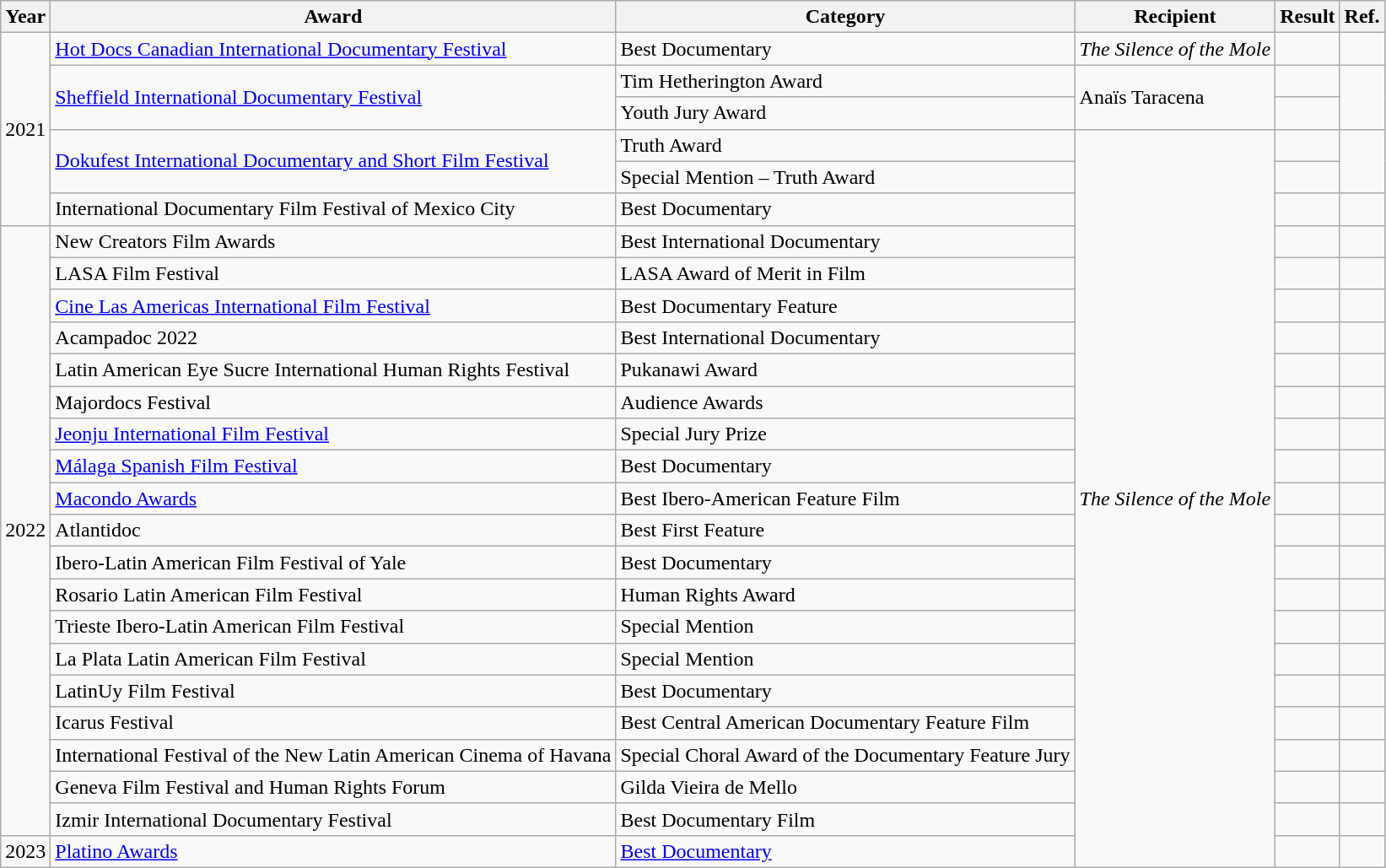<table class="wikitable">
<tr>
<th>Year</th>
<th>Award</th>
<th>Category</th>
<th>Recipient</th>
<th>Result</th>
<th>Ref.</th>
</tr>
<tr>
<td rowspan="6">2021</td>
<td><a href='#'>Hot Docs Canadian International Documentary Festival</a></td>
<td>Best Documentary</td>
<td><em>The Silence of the Mole</em></td>
<td></td>
<td></td>
</tr>
<tr>
<td rowspan="2"><a href='#'>Sheffield International Documentary Festival</a></td>
<td>Tim Hetherington Award</td>
<td rowspan="2">Anaïs Taracena</td>
<td></td>
<td rowspan="2"></td>
</tr>
<tr>
<td>Youth Jury Award</td>
<td></td>
</tr>
<tr>
<td rowspan="2"><a href='#'>Dokufest International Documentary and Short Film Festival</a></td>
<td>Truth Award</td>
<td rowspan="23"><em>The Silence of the Mole</em></td>
<td></td>
<td rowspan="2"></td>
</tr>
<tr>
<td>Special Mention – Truth Award</td>
<td></td>
</tr>
<tr>
<td>International Documentary Film Festival of Mexico City</td>
<td>Best Documentary</td>
<td></td>
<td></td>
</tr>
<tr>
<td rowspan="19">2022</td>
<td>New Creators Film Awards</td>
<td>Best International Documentary</td>
<td></td>
<td></td>
</tr>
<tr>
<td>LASA Film Festival</td>
<td>LASA Award of Merit in Film</td>
<td></td>
<td></td>
</tr>
<tr>
<td><a href='#'>Cine Las Americas International Film Festival</a></td>
<td>Best Documentary Feature</td>
<td></td>
<td></td>
</tr>
<tr>
<td>Acampadoc 2022</td>
<td>Best International Documentary</td>
<td></td>
<td></td>
</tr>
<tr>
<td>Latin American Eye Sucre International Human Rights Festival</td>
<td>Pukanawi Award</td>
<td></td>
<td></td>
</tr>
<tr>
<td>Majordocs Festival</td>
<td>Audience Awards</td>
<td></td>
<td></td>
</tr>
<tr>
<td><a href='#'>Jeonju International Film Festival</a></td>
<td>Special Jury Prize</td>
<td></td>
<td></td>
</tr>
<tr>
<td><a href='#'>Málaga Spanish Film Festival</a></td>
<td>Best Documentary</td>
<td></td>
<td></td>
</tr>
<tr>
<td><a href='#'>Macondo Awards</a></td>
<td>Best Ibero-American Feature Film</td>
<td></td>
<td></td>
</tr>
<tr>
<td>Atlantidoc</td>
<td>Best First Feature</td>
<td></td>
<td></td>
</tr>
<tr>
<td>Ibero-Latin American Film Festival of Yale</td>
<td>Best Documentary</td>
<td></td>
<td></td>
</tr>
<tr>
<td>Rosario Latin American Film Festival</td>
<td>Human Rights Award</td>
<td></td>
<td></td>
</tr>
<tr>
<td>Trieste Ibero-Latin American Film Festival</td>
<td>Special Mention</td>
<td></td>
<td></td>
</tr>
<tr>
<td>La Plata Latin American Film Festival</td>
<td>Special Mention</td>
<td></td>
<td></td>
</tr>
<tr>
<td>LatinUy Film Festival</td>
<td>Best Documentary</td>
<td></td>
<td></td>
</tr>
<tr>
<td>Icarus Festival</td>
<td>Best Central American Documentary Feature Film</td>
<td></td>
<td></td>
</tr>
<tr>
<td>International Festival of the New Latin American Cinema of Havana</td>
<td>Special Choral Award of the Documentary Feature Jury</td>
<td></td>
<td></td>
</tr>
<tr>
<td>Geneva Film Festival and Human Rights Forum</td>
<td>Gilda Vieira de Mello</td>
<td></td>
<td></td>
</tr>
<tr>
<td>Izmir International Documentary Festival</td>
<td>Best Documentary Film</td>
<td></td>
<td></td>
</tr>
<tr>
<td>2023</td>
<td><a href='#'>Platino Awards</a></td>
<td><a href='#'>Best Documentary</a></td>
<td></td>
<td></td>
</tr>
</table>
